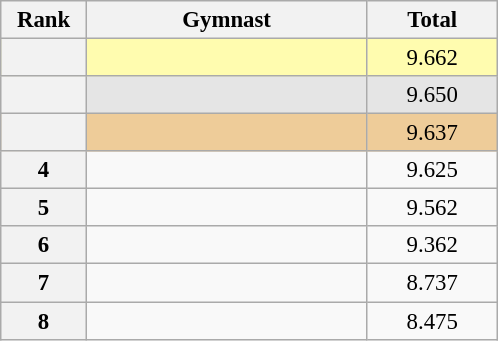<table class="wikitable sortable" style="text-align:center; font-size:95%">
<tr>
<th scope="col" style="width:50px;">Rank</th>
<th scope="col" style="width:180px;">Gymnast</th>
<th scope="col" style="width:80px;">Total</th>
</tr>
<tr style="background:#fffcaf;">
<th scope=row style="text-align:center"></th>
<td style="text-align:left;"></td>
<td>9.662</td>
</tr>
<tr style="background:#e5e5e5;">
<th scope=row style="text-align:center"></th>
<td style="text-align:left;"></td>
<td>9.650</td>
</tr>
<tr style="background:#ec9;">
<th scope=row style="text-align:center"></th>
<td style="text-align:left;"></td>
<td>9.637</td>
</tr>
<tr>
<th scope=row style="text-align:center">4</th>
<td style="text-align:left;"></td>
<td>9.625</td>
</tr>
<tr>
<th scope=row style="text-align:center">5</th>
<td style="text-align:left;"></td>
<td>9.562</td>
</tr>
<tr>
<th scope=row style="text-align:center">6</th>
<td style="text-align:left;"></td>
<td>9.362</td>
</tr>
<tr>
<th scope=row style="text-align:center">7</th>
<td style="text-align:left;"></td>
<td>8.737</td>
</tr>
<tr>
<th scope=row style="text-align:center">8</th>
<td style="text-align:left;"></td>
<td>8.475</td>
</tr>
</table>
